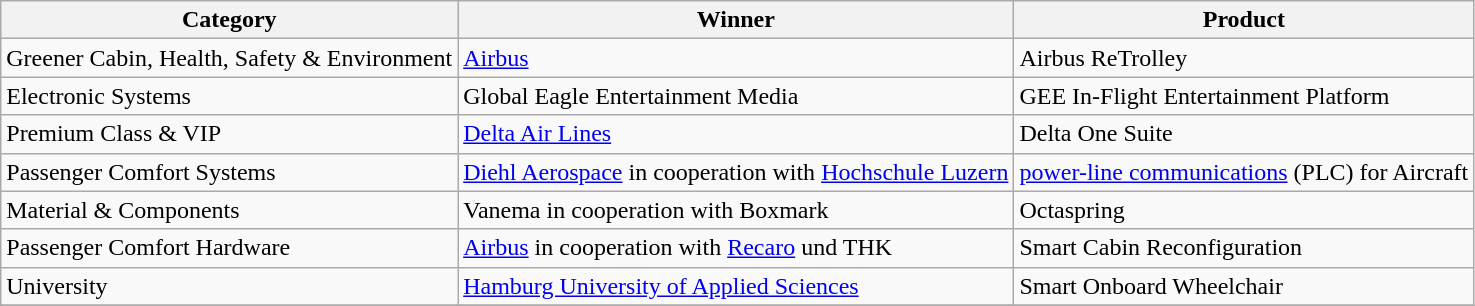<table class="wikitable">
<tr>
<th>Category</th>
<th>Winner</th>
<th>Product</th>
</tr>
<tr>
<td>Greener Cabin, Health, Safety & Environment</td>
<td><a href='#'>Airbus</a></td>
<td>Airbus ReTrolley</td>
</tr>
<tr>
<td>Electronic Systems</td>
<td>Global Eagle Entertainment Media</td>
<td>GEE In-Flight Entertainment Platform</td>
</tr>
<tr>
<td>Premium Class & VIP</td>
<td><a href='#'>Delta Air Lines</a></td>
<td>Delta One Suite</td>
</tr>
<tr>
<td>Passenger Comfort Systems</td>
<td><a href='#'>Diehl Aerospace</a> in cooperation with <a href='#'>Hochschule Luzern</a></td>
<td><a href='#'>power-line communications</a> (PLC) for Aircraft</td>
</tr>
<tr>
<td>Material & Components</td>
<td>Vanema in cooperation with Boxmark</td>
<td>Octaspring</td>
</tr>
<tr>
<td>Passenger Comfort Hardware</td>
<td><a href='#'>Airbus</a> in cooperation with <a href='#'>Recaro</a> und THK</td>
<td>Smart Cabin Reconfiguration</td>
</tr>
<tr>
<td>University</td>
<td><a href='#'>Hamburg University of Applied Sciences</a></td>
<td>Smart Onboard Wheelchair</td>
</tr>
<tr>
</tr>
</table>
